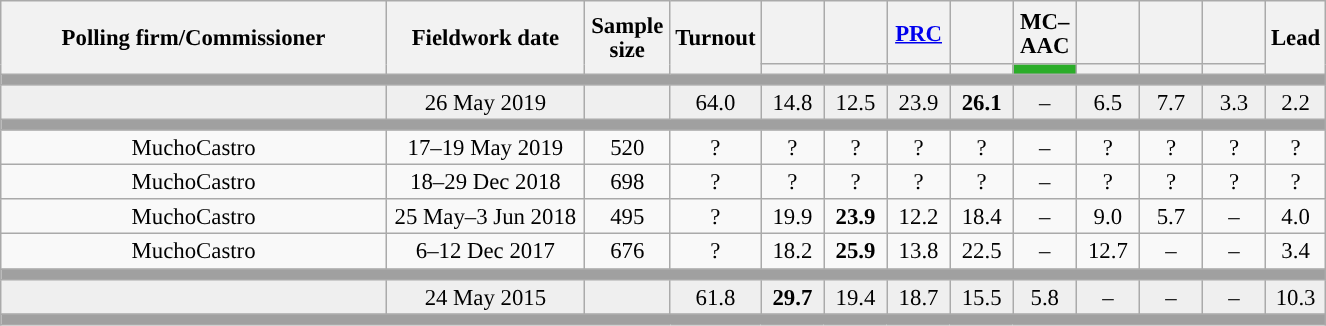<table class="wikitable collapsible collapsed" style="text-align:center; font-size:95%; line-height:16px;">
<tr style="height:42px;">
<th style="width:250px;" rowspan="2">Polling firm/Commissioner</th>
<th style="width:125px;" rowspan="2">Fieldwork date</th>
<th style="width:50px;" rowspan="2">Sample size</th>
<th style="width:45px;" rowspan="2">Turnout</th>
<th style="width:35px;"></th>
<th style="width:35px;"></th>
<th style="width:35px;"><a href='#'>PRC</a></th>
<th style="width:35px;"></th>
<th style="width:35px;">MC–<br>AAC</th>
<th style="width:35px;"></th>
<th style="width:35px;"></th>
<th style="width:35px;"></th>
<th style="width:30px;" rowspan="2">Lead</th>
</tr>
<tr>
<th style="color:inherit;background:"></th>
<th style="color:inherit;background:"></th>
<th style="color:inherit;background:"></th>
<th style="color:inherit;background:"></th>
<th style="color:inherit;background:#2BAD29;"></th>
<th style="color:inherit;background:"></th>
<th style="color:inherit;background:"></th>
<th style="color:inherit;background:"></th>
</tr>
<tr>
<td colspan="13" style="background:#A0A0A0"></td>
</tr>
<tr style="background:#EFEFEF;">
<td><strong></strong></td>
<td>26 May 2019</td>
<td></td>
<td>64.0</td>
<td>14.8<br></td>
<td>12.5<br></td>
<td>23.9<br></td>
<td><strong>26.1</strong><br></td>
<td>–</td>
<td>6.5<br></td>
<td>7.7<br></td>
<td>3.3<br></td>
<td style="background:">2.2</td>
</tr>
<tr>
<td colspan="13" style="background:#A0A0A0"></td>
</tr>
<tr>
<td>MuchoCastro</td>
<td>17–19 May 2019</td>
<td>520</td>
<td>?</td>
<td>?<br></td>
<td>?<br></td>
<td>?<br></td>
<td>?<br></td>
<td>–</td>
<td>?<br></td>
<td>?<br></td>
<td>?<br></td>
<td style="background:">?</td>
</tr>
<tr>
<td>MuchoCastro</td>
<td>18–29 Dec 2018</td>
<td>698</td>
<td>?</td>
<td>?<br></td>
<td>?<br></td>
<td>?<br></td>
<td>?<br></td>
<td>–</td>
<td>?<br></td>
<td>?<br></td>
<td>?<br></td>
<td style="background:">?</td>
</tr>
<tr>
<td>MuchoCastro</td>
<td>25 May–3 Jun 2018</td>
<td>495</td>
<td>?</td>
<td>19.9<br></td>
<td><strong>23.9</strong><br></td>
<td>12.2<br></td>
<td>18.4<br></td>
<td>–</td>
<td>9.0<br></td>
<td>5.7<br></td>
<td>–</td>
<td style="background:">4.0</td>
</tr>
<tr>
<td>MuchoCastro</td>
<td>6–12 Dec 2017</td>
<td>676</td>
<td>?</td>
<td>18.2<br></td>
<td><strong>25.9</strong><br></td>
<td>13.8<br></td>
<td>22.5<br></td>
<td>–</td>
<td>12.7<br></td>
<td>–</td>
<td>–</td>
<td style="background:">3.4</td>
</tr>
<tr>
<td colspan="13" style="background:#A0A0A0"></td>
</tr>
<tr style="background:#EFEFEF;">
<td><strong></strong></td>
<td>24 May 2015</td>
<td></td>
<td>61.8</td>
<td><strong>29.7</strong><br></td>
<td>19.4<br></td>
<td>18.7<br></td>
<td>15.5<br></td>
<td>5.8<br></td>
<td>–</td>
<td>–</td>
<td>–</td>
<td style="background:">10.3</td>
</tr>
<tr>
<td colspan="13" style="background:#A0A0A0"></td>
</tr>
</table>
